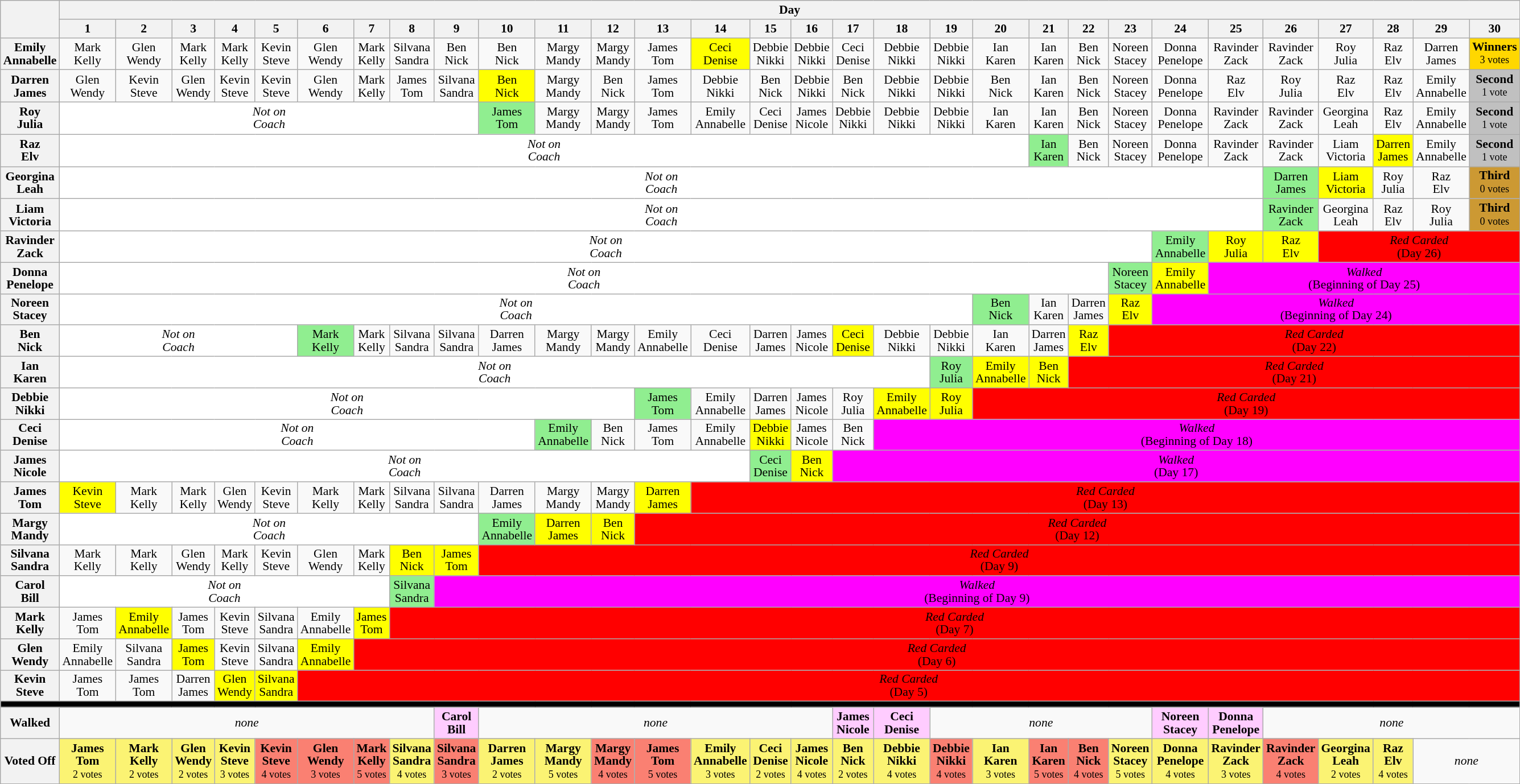<table class="wikitable" style="text-align:center; font-size:90%; line-height:15px;">
<tr>
<th rowspan="2"></th>
<th colspan=30>Day</th>
</tr>
<tr>
<th style="width: 7%;">1</th>
<th style="width: 7%;">2</th>
<th style="width: 7%;">3</th>
<th style="width: 7%;">4</th>
<th style="width: 7%;">5</th>
<th style="width: 7%;">6</th>
<th style="width: 7%;">7</th>
<th style="width: 7%;">8</th>
<th style="width: 7%;">9</th>
<th style="width: 7%;">10</th>
<th style="width: 7%;">11</th>
<th style="width: 7%;">12</th>
<th style="width: 7%;">13</th>
<th style="width: 7%;">14</th>
<th style="width: 7%;">15</th>
<th style="width: 7%;">16</th>
<th style="width: 7%;">17</th>
<th style="width: 7%;">18</th>
<th style="width: 7%;">19</th>
<th style="width: 7%;">20</th>
<th style="width: 7%;">21</th>
<th style="width: 7%;">22</th>
<th style="width: 7%;">23</th>
<th style="width: 7%;">24</th>
<th style="width: 7%;">25</th>
<th style="width: 7%;">26</th>
<th style="width: 7%;">27</th>
<th style="width: 7%;">28</th>
<th style="width: 7%;">29</th>
<th style="width: 7%;">30</th>
</tr>
<tr>
<th>Emily<br>Annabelle</th>
<td>Mark<br>Kelly</td>
<td>Glen<br>Wendy</td>
<td>Mark<br>Kelly</td>
<td>Mark<br>Kelly</td>
<td>Kevin<br>Steve</td>
<td>Glen<br>Wendy</td>
<td>Mark<br>Kelly</td>
<td>Silvana<br>Sandra</td>
<td>Ben<br>Nick</td>
<td>Ben<br>Nick</td>
<td>Margy<br>Mandy</td>
<td>Margy<br>Mandy</td>
<td>James<br>Tom</td>
<td style="background:yellow;">Ceci<br>Denise</td>
<td>Debbie<br>Nikki</td>
<td>Debbie<br>Nikki</td>
<td>Ceci<br>Denise</td>
<td>Debbie<br>Nikki</td>
<td>Debbie<br>Nikki</td>
<td>Ian<br>Karen</td>
<td>Ian<br>Karen</td>
<td>Ben<br>Nick</td>
<td>Noreen<br>Stacey</td>
<td>Donna<br>Penelope</td>
<td>Ravinder<br>Zack</td>
<td>Ravinder<br>Zack</td>
<td>Roy<br>Julia</td>
<td>Raz<br>Elv</td>
<td>Darren<br>James</td>
<td bgcolor="gold "><strong>Winners </strong><br><small> 3 votes</small></td>
</tr>
<tr>
<th>Darren<br>James</th>
<td>Glen<br>Wendy</td>
<td>Kevin<br>Steve</td>
<td>Glen<br>Wendy</td>
<td>Kevin<br>Steve</td>
<td>Kevin<br>Steve</td>
<td>Glen<br>Wendy</td>
<td>Mark<br>Kelly</td>
<td>James<br>Tom</td>
<td>Silvana<br>Sandra</td>
<td style="background:yellow;">Ben<br>Nick</td>
<td>Margy<br>Mandy</td>
<td>Ben<br>Nick</td>
<td>James<br>Tom</td>
<td>Debbie<br>Nikki</td>
<td>Ben<br>Nick</td>
<td>Debbie<br>Nikki</td>
<td>Ben<br>Nick</td>
<td>Debbie<br>Nikki</td>
<td>Debbie<br>Nikki</td>
<td>Ben<br>Nick</td>
<td>Ian<br>Karen</td>
<td>Ben<br>Nick</td>
<td>Noreen<br>Stacey</td>
<td>Donna<br>Penelope</td>
<td>Raz<br>Elv</td>
<td>Roy<br>Julia</td>
<td>Raz<br>Elv</td>
<td>Raz<br>Elv</td>
<td>Emily<br>Annabelle</td>
<td bgcolor="silver "><strong>Second </strong><br><small> 1 vote</small></td>
</tr>
<tr>
<th>Roy<br>Julia</th>
<td colspan="9" style="background:#fff; text-align:center;"><em>Not on<br>Coach</em></td>
<td style="background:lightgreen;">James<br>Tom</td>
<td>Margy<br>Mandy</td>
<td>Margy<br>Mandy</td>
<td>James<br>Tom</td>
<td>Emily<br>Annabelle</td>
<td>Ceci<br>Denise</td>
<td>James<br>Nicole</td>
<td>Debbie<br>Nikki</td>
<td>Debbie<br>Nikki</td>
<td>Debbie<br>Nikki</td>
<td>Ian<br>Karen</td>
<td>Ian<br>Karen</td>
<td>Ben<br>Nick</td>
<td>Noreen<br>Stacey</td>
<td>Donna<br>Penelope</td>
<td>Ravinder<br>Zack</td>
<td>Ravinder<br>Zack</td>
<td>Georgina<br>Leah</td>
<td>Raz<br>Elv</td>
<td>Emily<br>Annabelle</td>
<td bgcolor="silver "><strong>Second </strong><br><small> 1 vote</small></td>
</tr>
<tr>
<th>Raz<br>Elv</th>
<td colspan="20" style="background:#fff; text-align:center;"><em>Not on<br>Coach</em></td>
<td style="background:lightgreen;">Ian<br>Karen</td>
<td>Ben<br>Nick</td>
<td>Noreen<br>Stacey</td>
<td>Donna<br>Penelope</td>
<td>Ravinder<br>Zack</td>
<td>Ravinder<br>Zack</td>
<td>Liam<br>Victoria</td>
<td style="background:yellow;">Darren<br>James</td>
<td>Emily<br>Annabelle</td>
<td bgcolor="silver "><strong>Second </strong><br><small> 1 vote</small></td>
</tr>
<tr>
<th>Georgina<br>Leah</th>
<td colspan="25" style="background:#fff; text-align:center;"><em>Not on<br>Coach</em></td>
<td style="background:lightgreen;">Darren<br>James</td>
<td style="background:yellow;">Liam<br>Victoria</td>
<td>Roy<br>Julia</td>
<td>Raz<br>Elv</td>
<td bgcolor="#cc9933 "><strong>Third </strong><br><small>0 votes</small></td>
</tr>
<tr>
<th>Liam<br>Victoria</th>
<td colspan="25" style="background:#fff; text-align:center;"><em>Not on<br>Coach</em></td>
<td style="background:lightgreen;">Ravinder<br>Zack</td>
<td>Georgina<br>Leah</td>
<td>Raz<br>Elv</td>
<td>Roy<br>Julia</td>
<td bgcolor="#cc9933 "><strong> Third </strong><br><small>0 votes</small></td>
</tr>
<tr>
<th>Ravinder<br>Zack</th>
<td colspan="23" style="background:#fff; text-align:center;"><em>Not on<br>Coach</em></td>
<td style="background:lightgreen;">Emily<br>Annabelle</td>
<td style="background:yellow;">Roy<br>Julia</td>
<td style="background:yellow;">Raz<br>Elv</td>
<td style="background:red;" text-align:center" colspan="23"><em>Red Carded</em><br>(Day 26)</td>
</tr>
<tr>
<th>Donna<br>Penelope</th>
<td colspan="22" style="background:#fff; text-align:center;"><em>Not on<br>Coach</em></td>
<td style="background:lightgreen;">Noreen<br>Stacey</td>
<td style="background:yellow;">Emily<br>Annabelle</td>
<td style="background:magenta;" text-align:center" colspan="22"><em>Walked</em><br>(Beginning of Day 25)</td>
</tr>
<tr>
<th>Noreen<br>Stacey</th>
<td colspan="19" style="background:#fff; text-align:center;"><em>Not on<br>Coach</em></td>
<td style="background:lightgreen;">Ben<br>Nick</td>
<td>Ian<br>Karen</td>
<td>Darren<br>James</td>
<td style="background:yellow;">Raz<br>Elv</td>
<td style="background:magenta;" text-align:center" colspan="19"><em>Walked</em><br>(Beginning of Day 24)</td>
</tr>
<tr>
<th>Ben<br>Nick</th>
<td colspan="5" style="background:#fff; text-align:center;"><em>Not on<br>Coach</em></td>
<td style="background:lightgreen;">Mark<br>Kelly</td>
<td>Mark<br>Kelly</td>
<td>Silvana<br>Sandra</td>
<td>Silvana<br>Sandra</td>
<td>Darren<br>James</td>
<td>Margy<br>Mandy</td>
<td>Margy<br>Mandy</td>
<td>Emily<br>Annabelle</td>
<td>Ceci<br>Denise</td>
<td>Darren<br>James</td>
<td>James<br>Nicole</td>
<td style="background:yellow;">Ceci<br>Denise</td>
<td>Debbie<br>Nikki</td>
<td>Debbie<br>Nikki</td>
<td>Ian<br>Karen</td>
<td>Darren<br>James</td>
<td style="background:yellow;">Raz<br>Elv</td>
<td style="background:red;" text-align:center" colspan="8"><em>Red Carded</em><br>(Day 22)</td>
</tr>
<tr>
<th>Ian<br>Karen</th>
<td colspan="18" style="background:#fff; text-align:center;"><em>Not on<br>Coach</em></td>
<td style="background:lightgreen;">Roy<br>Julia</td>
<td style="background:yellow;">Emily<br>Annabelle</td>
<td style="background:yellow;">Ben<br>Nick</td>
<td style="background:red;" text-align:center" colspan="9"><em>Red Carded</em><br>(Day 21)</td>
</tr>
<tr>
<th>Debbie<br>Nikki</th>
<td colspan="12" style="background:#fff; text-align:center;"><em>Not on<br>Coach</em></td>
<td style="background:lightgreen;">James<br>Tom</td>
<td>Emily<br>Annabelle</td>
<td>Darren<br>James</td>
<td>James<br>Nicole</td>
<td>Roy<br>Julia</td>
<td style="background:yellow;">Emily<br>Annabelle</td>
<td style="background:yellow;">Roy<br>Julia</td>
<td style="background:red;" text-align:center" colspan="11"><em>Red Carded</em><br>(Day 19)</td>
</tr>
<tr>
<th>Ceci<br>Denise</th>
<td colspan="10" style="background:#fff; text-align:center;"><em>Not on<br>Coach</em></td>
<td style="background:lightgreen;">Emily<br>Annabelle</td>
<td>Ben<br>Nick</td>
<td>James<br>Tom</td>
<td>Emily<br>Annabelle</td>
<td style="background:yellow;">Debbie<br>Nikki</td>
<td>James<br>Nicole</td>
<td>Ben<br>Nick</td>
<td style="background:magenta;" text-align:center" colspan="13"><em>Walked</em><br>(Beginning of Day 18)</td>
</tr>
<tr>
<th>James<br>Nicole</th>
<td colspan="14" style="background:#fff; text-align:center;"><em>Not on<br>Coach</em></td>
<td style="background:lightgreen;">Ceci<br>Denise</td>
<td style="background:yellow;">Ben<br>Nick</td>
<td style="background:magenta;" text-align:center" colspan="14"><em>Walked</em><br>(Day 17)</td>
</tr>
<tr>
<th>James<br>Tom</th>
<td style="background:yellow;">Kevin<br>Steve</td>
<td>Mark<br>Kelly</td>
<td>Mark<br>Kelly</td>
<td>Glen<br>Wendy</td>
<td>Kevin<br>Steve</td>
<td>Mark<br>Kelly</td>
<td>Mark<br>Kelly</td>
<td>Silvana<br>Sandra</td>
<td>Silvana<br>Sandra</td>
<td>Darren<br>James</td>
<td>Margy<br>Mandy</td>
<td>Margy<br>Mandy</td>
<td style="background:yellow;">Darren<br>James</td>
<td style="background:red;" text-align:center" colspan="17"><em>Red Carded</em><br>(Day 13)</td>
</tr>
<tr>
<th>Margy<br>Mandy</th>
<td colspan="9" style="background:#fff; text-align:center;"><em>Not on<br>Coach</em></td>
<td style="background:lightgreen;">Emily<br>Annabelle</td>
<td style="background:yellow;">Darren<br>James</td>
<td style="background:yellow;">Ben<br>Nick</td>
<td style="background:red;" text-align:center" colspan="18"><em>Red Carded</em><br>(Day 12)</td>
</tr>
<tr>
<th>Silvana<br>Sandra</th>
<td>Mark<br>Kelly</td>
<td>Mark<br>Kelly</td>
<td>Glen<br>Wendy</td>
<td>Mark<br>Kelly</td>
<td>Kevin<br>Steve</td>
<td>Glen<br>Wendy</td>
<td>Mark<br>Kelly</td>
<td style="background:yellow;">Ben<br>Nick</td>
<td style="background:yellow;">James<br>Tom</td>
<td style="background:red;" text-align:center" colspan="21"><em>Red Carded</em><br>(Day 9)</td>
</tr>
<tr>
<th>Carol<br>Bill</th>
<td colspan="7" style="background:#fff; text-align:center;"><em>Not on<br>Coach</em></td>
<td style="background:lightgreen;">Silvana<br>Sandra</td>
<td style="background:magenta;" text-align:center" colspan="22"><em>Walked</em><br>(Beginning of Day 9)</td>
</tr>
<tr>
<th>Mark<br>Kelly</th>
<td>James<br>Tom</td>
<td style="background:yellow;">Emily<br>Annabelle</td>
<td>James<br>Tom</td>
<td>Kevin<br>Steve</td>
<td>Silvana<br>Sandra</td>
<td>Emily<br>Annabelle</td>
<td style="background:yellow;">James<br>Tom</td>
<td style="background:red;" text-align:center" colspan="23"><em>Red Carded</em><br>(Day 7)</td>
</tr>
<tr>
<th>Glen<br>Wendy</th>
<td>Emily<br>Annabelle</td>
<td>Silvana<br>Sandra</td>
<td style="background:yellow;">James<br>Tom</td>
<td>Kevin<br>Steve</td>
<td>Silvana<br>Sandra</td>
<td style="background:yellow;">Emily<br>Annabelle</td>
<td style="background:red;" text-align:center" colspan="24"><em>Red Carded</em><br>(Day 6)</td>
</tr>
<tr>
<th>Kevin<br>Steve</th>
<td>James<br>Tom</td>
<td>James<br>Tom</td>
<td>Darren<br>James</td>
<td style="background:yellow;">Glen<br>Wendy</td>
<td style="background:yellow;">Silvana<br>Sandra</td>
<td style="background:red;" text-align:center" colspan="25"><em>Red Carded</em><br>(Day 5)</td>
</tr>
<tr>
<th style="background:black;" colspan="31"></th>
</tr>
<tr>
<th>Walked</th>
<td colspan="8"><em>none</em></td>
<td bgcolor="#ffccff"><strong>Carol<br>Bill</strong></td>
<td colspan="7"><em>none</em></td>
<td bgcolor="#ffccff"><strong>James<br>Nicole</strong></td>
<td bgcolor="#ffccff"><strong>Ceci<br>Denise</strong></td>
<td colspan="5"><em>none</em></td>
<td bgcolor="#ffccff"><strong>Noreen<br>Stacey</strong></td>
<td bgcolor="#ffccff"><strong>Donna<br>Penelope</strong></td>
<td colspan="5"><em>none</em></td>
</tr>
<tr>
<th>Voted Off</th>
<td style="background:#fbf373;"><strong>James<br>Tom</strong><br><small>2 votes</small></td>
<td style="background:#fbf373;"><strong>Mark<br>Kelly</strong><br><small>2 votes</small></td>
<td style="background:#fbf373;"><strong>Glen<br>Wendy</strong><br><small>2 votes</small></td>
<td style="background:#fbf373;"><strong>Kevin<br>Steve</strong><br><small>3 votes</small></td>
<td style="background:#fa8072;"><strong>Kevin<br>Steve</strong><br><small>4 votes</small></td>
<td style="background:#fa8072;"><strong>Glen<br>Wendy</strong><br><small>3 votes</small></td>
<td style="background:#fa8072;"><strong>Mark<br>Kelly</strong><br><small>5 votes</small></td>
<td style="background:#fbf373;"><strong>Silvana<br>Sandra</strong><br><small>4 votes</small></td>
<td style="background:#fa8072;"><strong>Silvana<br>Sandra</strong><br><small>3 votes</small></td>
<td style="background:#fbf373;"><strong>Darren<br>James</strong><br><small>2 votes</small></td>
<td style="background:#fbf373;"><strong>Margy<br>Mandy</strong><br><small>5 votes</small></td>
<td style="background:#fa8072;"><strong>Margy<br>Mandy</strong><br><small>4 votes</small></td>
<td style="background:#fa8072;"><strong>James<br>Tom</strong><br><small>5 votes</small></td>
<td style="background:#fbf373;"><strong>Emily<br>Annabelle</strong><br><small>3 votes</small></td>
<td style="background:#fbf373;"><strong>Ceci<br>Denise</strong><br><small>2 votes</small></td>
<td style="background:#fbf373;"><strong>James<br>Nicole</strong><br><small>4 votes</small></td>
<td style="background:#fbf373;"><strong>Ben<br>Nick</strong><br><small>2 votes</small></td>
<td style="background:#fbf373;"><strong>Debbie<br>Nikki</strong><br><small>4 votes</small></td>
<td style="background:#fa8072;"><strong>Debbie<br>Nikki</strong><br><small>4 votes</small></td>
<td style="background:#fbf373;"><strong>Ian<br>Karen</strong><br><small>3 votes</small></td>
<td style="background:#fa8072;"><strong>Ian<br>Karen</strong><br><small>5 votes</small></td>
<td style="background:#fa8072;"><strong>Ben<br>Nick</strong><br><small>4 votes</small></td>
<td style="background:#fbf373;"><strong>Noreen<br>Stacey</strong><br><small>5 votes</small></td>
<td style="background:#fbf373;"><strong>Donna<br>Penelope</strong><br><small>4 votes</small></td>
<td style="background:#fbf373;"><strong>Ravinder<br>Zack</strong><br><small>3 votes</small></td>
<td style="background:#fa8072;"><strong>Ravinder<br>Zack</strong><br><small>4 votes</small></td>
<td style="background:#fbf373;"><strong>Georgina<br>Leah</strong><br><small>2 votes</small></td>
<td style="background:#fbf373;"><strong>Raz<br>Elv</strong><br><small>4 votes</small></td>
<td colspan=2><em>none</em></td>
</tr>
</table>
